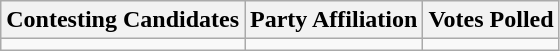<table class="wikitable sortable">
<tr>
<th>Contesting Candidates</th>
<th>Party Affiliation</th>
<th>Votes Polled</th>
</tr>
<tr>
<td></td>
<td></td>
<td></td>
</tr>
</table>
